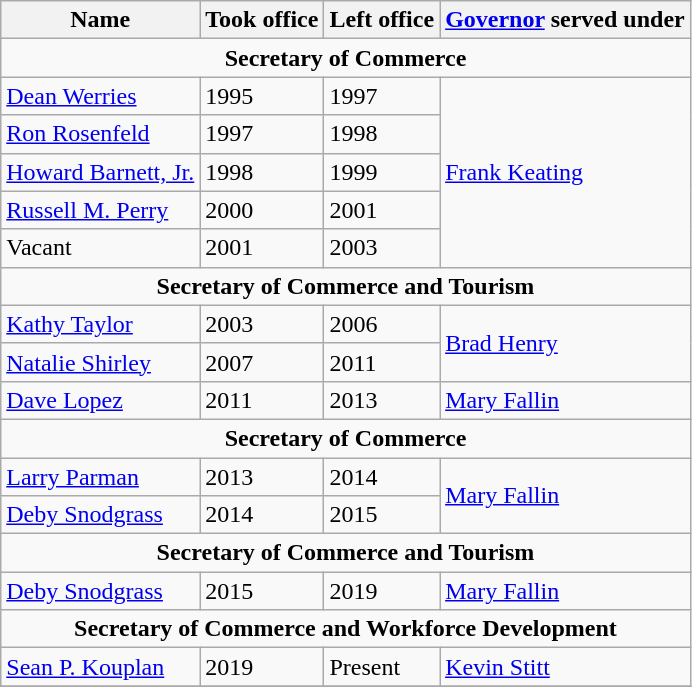<table class="wikitable">
<tr>
<th>Name</th>
<th>Took office</th>
<th>Left office</th>
<th><a href='#'>Governor</a> served under</th>
</tr>
<tr>
<td colspan="4" align="center"><strong>Secretary of Commerce</strong></td>
</tr>
<tr>
<td><a href='#'>Dean Werries</a></td>
<td>1995</td>
<td>1997</td>
<td rowspan=5 ><a href='#'>Frank Keating</a></td>
</tr>
<tr>
<td><a href='#'>Ron Rosenfeld</a></td>
<td>1997</td>
<td>1998</td>
</tr>
<tr>
<td><a href='#'>Howard Barnett, Jr.</a></td>
<td>1998</td>
<td>1999</td>
</tr>
<tr>
<td><a href='#'>Russell M. Perry</a></td>
<td>2000</td>
<td>2001</td>
</tr>
<tr>
<td>Vacant</td>
<td>2001</td>
<td>2003</td>
</tr>
<tr>
<td colspan="4" align="center"><strong>Secretary of Commerce and Tourism</strong></td>
</tr>
<tr>
<td><a href='#'>Kathy Taylor</a></td>
<td>2003</td>
<td>2006</td>
<td rowspan=2 ><a href='#'>Brad Henry</a></td>
</tr>
<tr>
<td><a href='#'>Natalie Shirley</a></td>
<td>2007</td>
<td>2011</td>
</tr>
<tr>
<td><a href='#'>Dave Lopez</a></td>
<td>2011</td>
<td>2013</td>
<td><a href='#'>Mary Fallin</a></td>
</tr>
<tr>
<td colspan="4" align="center"><strong>Secretary of Commerce</strong></td>
</tr>
<tr>
<td><a href='#'>Larry Parman</a></td>
<td>2013</td>
<td>2014</td>
<td rowspan=2 ><a href='#'>Mary Fallin</a></td>
</tr>
<tr>
<td><a href='#'>Deby Snodgrass</a></td>
<td>2014</td>
<td>2015</td>
</tr>
<tr>
<td colspan="4" align="center"><strong>Secretary of Commerce and Tourism</strong></td>
</tr>
<tr>
<td><a href='#'>Deby Snodgrass</a></td>
<td>2015</td>
<td>2019</td>
<td><a href='#'>Mary Fallin</a></td>
</tr>
<tr>
<td colspan="4" align="center"><strong>Secretary of Commerce and Workforce Development</strong></td>
</tr>
<tr>
<td><a href='#'>Sean P. Kouplan</a></td>
<td>2019</td>
<td>Present</td>
<td><a href='#'>Kevin Stitt</a></td>
</tr>
<tr>
</tr>
</table>
